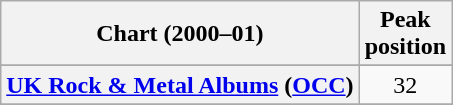<table class="wikitable sortable plainrowheaders" style="text-align:center">
<tr>
<th scope="col">Chart (2000–01)</th>
<th scope="col">Peak<br>position</th>
</tr>
<tr>
</tr>
<tr>
<th scope="row"><a href='#'>UK Rock & Metal Albums</a> (<a href='#'>OCC</a>)</th>
<td>32</td>
</tr>
<tr>
</tr>
<tr>
</tr>
</table>
